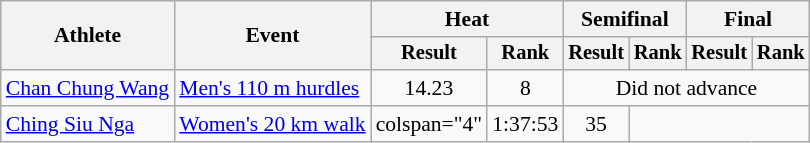<table class="wikitable" style="font-size:90%">
<tr>
<th rowspan="2">Athlete</th>
<th rowspan="2">Event</th>
<th colspan="2">Heat</th>
<th colspan="2">Semifinal</th>
<th colspan="2">Final</th>
</tr>
<tr style="font-size:95%">
<th>Result</th>
<th>Rank</th>
<th>Result</th>
<th>Rank</th>
<th>Result</th>
<th>Rank</th>
</tr>
<tr align=center>
<td align=left><a href='#'>Chan Chung Wang</a></td>
<td align=left><a href='#'>Men's 110 m hurdles</a></td>
<td>14.23</td>
<td>8</td>
<td colspan="4">Did not advance</td>
</tr>
<tr align=center>
<td align=left><a href='#'>Ching Siu Nga</a></td>
<td align=left><a href='#'>Women's 20 km walk</a></td>
<td>colspan="4" </td>
<td>1:37:53</td>
<td>35</td>
</tr>
</table>
